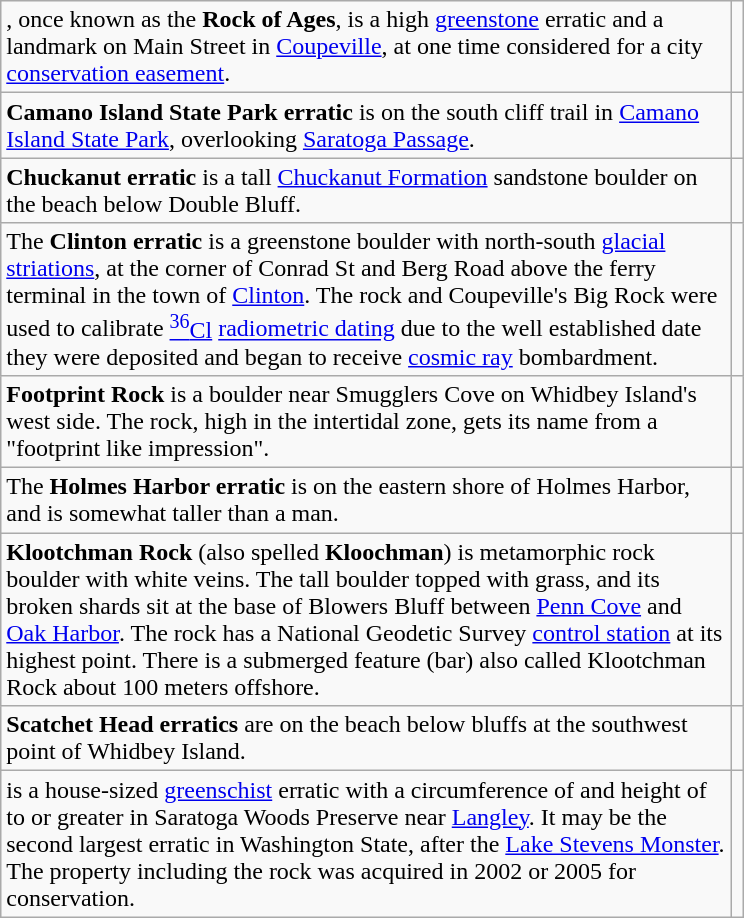<table class="wikitable">
<tr>
<td style="width:30em;vertical-align:top;"><strong></strong>, once known as the <strong>Rock of Ages</strong>, is a  high <a href='#'>greenstone</a> erratic and a landmark on Main Street in <a href='#'>Coupeville</a>, at one time considered for a city <a href='#'>conservation easement</a>.<br></td>
<td></td>
</tr>
<tr>
<td style="width:30em;vertical-align:top;"><strong>Camano Island State Park erratic</strong> is on the south cliff trail in <a href='#'>Camano Island State Park</a>, overlooking <a href='#'>Saratoga Passage</a>.<br> </td>
<td></td>
</tr>
<tr>
<td style="width:30em;vertical-align:top;"><strong>Chuckanut erratic</strong> is a  tall <a href='#'>Chuckanut Formation</a> sandstone boulder on the beach below Double Bluff.<br></td>
<td></td>
</tr>
<tr>
<td style="width:30em;vertical-align:top;">The <strong>Clinton erratic</strong> is a greenstone boulder with north-south <a href='#'>glacial striations</a>, at the corner of Conrad St and Berg Road above the ferry terminal in the town of <a href='#'>Clinton</a>. The rock and Coupeville's Big Rock were used to calibrate <a href='#'><sup>36</sup>Cl</a> <a href='#'>radiometric dating</a> due to the well established date they were deposited and began to receive <a href='#'>cosmic ray</a> bombardment.<br></td>
<td></td>
</tr>
<tr>
<td style="width:30em;vertical-align:top;"><strong>Footprint Rock</strong> is a boulder near Smugglers Cove on Whidbey Island's west side. The rock, high in the intertidal zone, gets its name from a "footprint like impression".<br> </td>
<td></td>
</tr>
<tr>
<td style="width:30em;vertical-align:top;">The <strong>Holmes Harbor erratic</strong> is on the eastern shore of Holmes Harbor, and is somewhat taller than a man.<br> </td>
<td></td>
</tr>
<tr>
<td style="width:30em;vertical-align:top;"><strong>Klootchman Rock</strong> (also spelled <strong>Kloochman</strong>) is metamorphic rock boulder with white veins. The  tall boulder topped with grass, and its broken shards sit at the base of Blowers Bluff between <a href='#'>Penn Cove</a> and <a href='#'>Oak Harbor</a>. The rock has a National Geodetic Survey <a href='#'>control station</a> at its highest point. There is a submerged feature (bar) also called Klootchman Rock about 100 meters offshore.<br></td>
<td></td>
</tr>
<tr>
<td style="width:30em;vertical-align:top;"><strong>Scatchet Head erratics</strong> are on the beach below bluffs at the southwest point of Whidbey Island.<br></td>
<td></td>
</tr>
<tr>
<td style="width:30em;vertical-align:top;"><strong></strong> is a house-sized <a href='#'>greenschist</a> erratic with a circumference of  and height of  to  or greater in Saratoga Woods Preserve near <a href='#'>Langley</a>. It may be the second largest erratic in Washington State, after the <a href='#'>Lake Stevens Monster</a>. The property including the rock was acquired in 2002 or 2005 for conservation.<br></td>
<td></td>
</tr>
</table>
